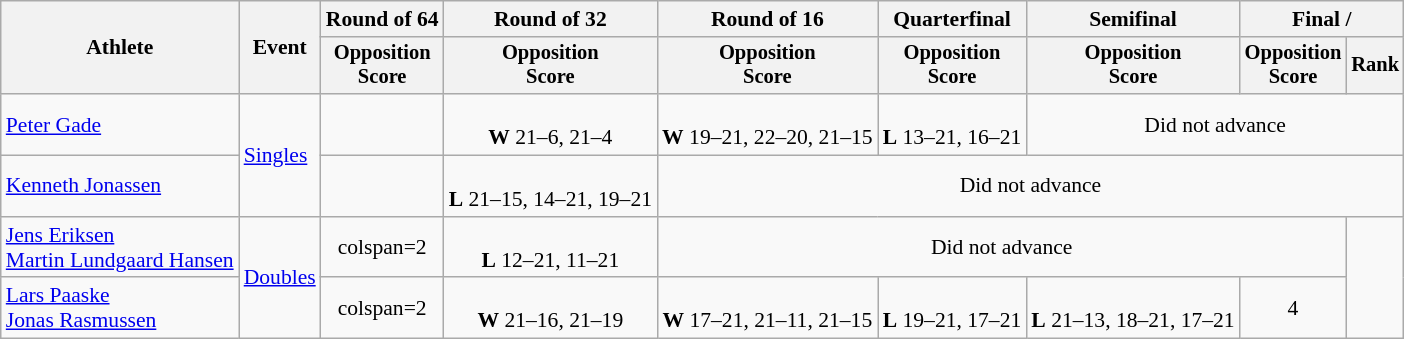<table class=wikitable style="font-size:90%">
<tr>
<th rowspan="2">Athlete</th>
<th rowspan="2">Event</th>
<th>Round of 64</th>
<th>Round of 32</th>
<th>Round of 16</th>
<th>Quarterfinal</th>
<th>Semifinal</th>
<th colspan=2>Final / </th>
</tr>
<tr style="font-size:95%">
<th>Opposition<br>Score</th>
<th>Opposition<br>Score</th>
<th>Opposition<br>Score</th>
<th>Opposition<br>Score</th>
<th>Opposition<br>Score</th>
<th>Opposition<br>Score</th>
<th>Rank</th>
</tr>
<tr align=center>
<td align=left><a href='#'>Peter Gade</a></td>
<td align=left rowspan=2><a href='#'>Singles</a></td>
<td></td>
<td><br><strong>W</strong> 21–6, 21–4</td>
<td><br><strong>W</strong> 19–21, 22–20, 21–15</td>
<td><br><strong>L</strong> 13–21, 16–21</td>
<td colspan=3>Did not advance</td>
</tr>
<tr align=center>
<td align=left><a href='#'>Kenneth Jonassen</a></td>
<td></td>
<td><br><strong>L</strong> 21–15, 14–21, 19–21</td>
<td colspan=5>Did not advance</td>
</tr>
<tr align=center>
<td align=left><a href='#'>Jens Eriksen</a><br><a href='#'>Martin Lundgaard Hansen</a></td>
<td align=left rowspan=2><a href='#'>Doubles</a></td>
<td>colspan=2 </td>
<td><br><strong>L</strong> 12–21, 11–21</td>
<td colspan=4>Did not advance</td>
</tr>
<tr align=center>
<td align=left><a href='#'>Lars Paaske</a><br><a href='#'>Jonas Rasmussen</a></td>
<td>colspan=2 </td>
<td><br><strong>W</strong> 21–16, 21–19</td>
<td><br><strong>W</strong> 17–21, 21–11, 21–15</td>
<td><br><strong>L</strong> 19–21, 17–21</td>
<td><br><strong>L</strong> 21–13, 18–21, 17–21</td>
<td>4</td>
</tr>
</table>
